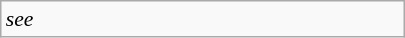<table class="wikitable floatright" style="font-size: 0.9em; width: 270px;">
<tr>
<td><em>see </em></td>
</tr>
</table>
